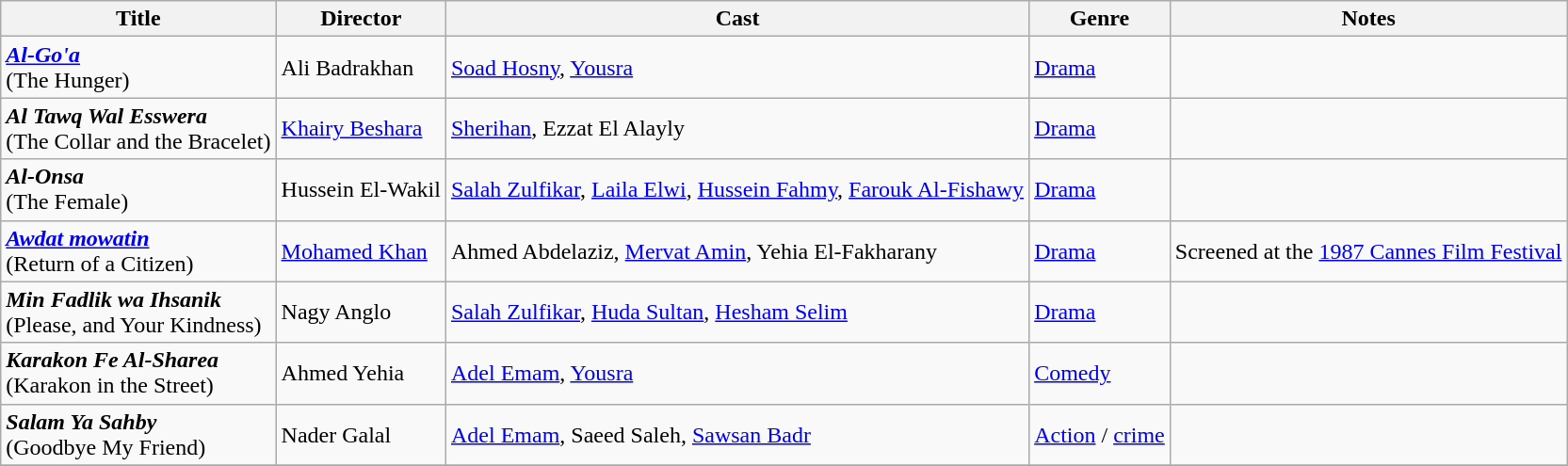<table class="wikitable">
<tr>
<th>Title</th>
<th>Director</th>
<th>Cast</th>
<th>Genre</th>
<th>Notes</th>
</tr>
<tr>
<td><strong><em><a href='#'>Al-Go'a</a></em></strong><br>(The Hunger)</td>
<td>Ali Badrakhan</td>
<td><a href='#'>Soad Hosny</a>, <a href='#'>Yousra</a></td>
<td><a href='#'>Drama</a></td>
<td></td>
</tr>
<tr>
<td><strong><em>Al Tawq Wal Esswera</em></strong><br>(The Collar and the Bracelet)</td>
<td><a href='#'>Khairy Beshara</a></td>
<td><a href='#'>Sherihan</a>, Ezzat El Alayly</td>
<td><a href='#'>Drama</a></td>
<td></td>
</tr>
<tr>
<td><strong><em>Al-Onsa</em></strong><br>(The Female)</td>
<td>Hussein El-Wakil</td>
<td><a href='#'>Salah Zulfikar</a>, <a href='#'>Laila Elwi</a>, <a href='#'>Hussein Fahmy</a>, <a href='#'>Farouk Al-Fishawy</a></td>
<td><a href='#'>Drama</a></td>
<td></td>
</tr>
<tr>
<td><strong><em><a href='#'>Awdat mowatin</a></em></strong><br>(Return of a Citizen)</td>
<td><a href='#'>Mohamed Khan</a></td>
<td>Ahmed Abdelaziz, <a href='#'>Mervat Amin</a>, Yehia El-Fakharany</td>
<td><a href='#'>Drama</a></td>
<td>Screened at the <a href='#'>1987 Cannes Film Festival</a></td>
</tr>
<tr>
<td><strong><em>Min Fadlik wa Ihsanik</em></strong><br>(Please, and Your Kindness)</td>
<td>Nagy Anglo</td>
<td><a href='#'>Salah Zulfikar</a>, <a href='#'>Huda Sultan</a>, <a href='#'>Hesham Selim</a></td>
<td><a href='#'>Drama</a></td>
<td></td>
</tr>
<tr>
<td><strong><em>Karakon Fe Al-Sharea</em></strong><br>(Karakon in the Street)</td>
<td>Ahmed Yehia</td>
<td><a href='#'>Adel Emam</a>, <a href='#'>Yousra</a></td>
<td><a href='#'>Comedy</a></td>
<td></td>
</tr>
<tr>
<td><strong><em>Salam Ya Sahby</em></strong><br>(Goodbye My Friend)</td>
<td>Nader Galal</td>
<td><a href='#'>Adel Emam</a>, Saeed Saleh, <a href='#'>Sawsan Badr</a></td>
<td><a href='#'>Action</a> / <a href='#'>crime</a></td>
<td></td>
</tr>
<tr>
</tr>
</table>
